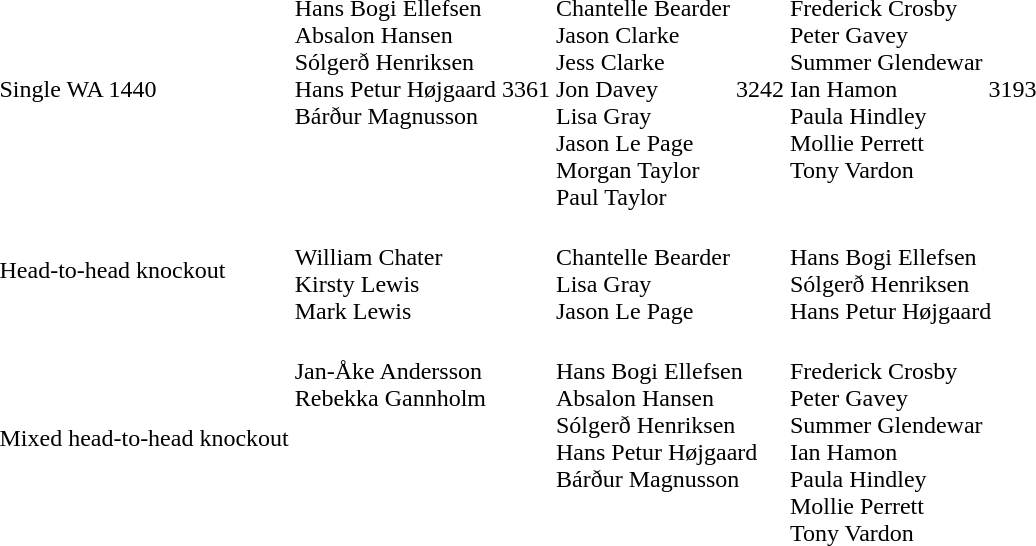<table>
<tr>
<td>Single WA 1440</td>
<td valign=top><br>Hans Bogi Ellefsen<br>Absalon Hansen<br>Sólgerð Henriksen<br>Hans Petur Højgaard<br>Bárður Magnusson</td>
<td>3361</td>
<td valign=top><br>Chantelle Bearder<br>Jason Clarke<br>Jess Clarke<br>Jon Davey<br>Lisa Gray<br>Jason Le Page<br>Morgan Taylor<br>Paul Taylor</td>
<td>3242</td>
<td valign=top><br>Frederick Crosby<br>Peter Gavey<br>Summer Glendewar<br>Ian Hamon<br>Paula Hindley<br>Mollie Perrett<br>Tony Vardon</td>
<td>3193</td>
</tr>
<tr>
<td>Head-to-head knockout</td>
<td colspan=2>  <br> William Chater <br> Kirsty Lewis <br> Mark Lewis</td>
<td colspan=2> <br> Chantelle Bearder <br> Lisa Gray <br> Jason Le Page</td>
<td colspan=2> <br> Hans Bogi Ellefsen <br> Sólgerð Henriksen <br> Hans Petur Højgaard</td>
</tr>
<tr>
<td>Mixed head-to-head knockout</td>
<td colspan=2 valign=top> <br>Jan-Åke Andersson <br> Rebekka Gannholm</td>
<td colspan=2 valign=top> <br> Hans Bogi Ellefsen <br>Absalon Hansen <br> Sólgerð Henriksen <br>Hans Petur Højgaard <br> Bárður Magnusson</td>
<td colspan=2> <br>Frederick Crosby<br>Peter Gavey<br>Summer Glendewar<br>Ian Hamon<br>Paula Hindley<br>Mollie Perrett<br>Tony Vardon</td>
</tr>
</table>
